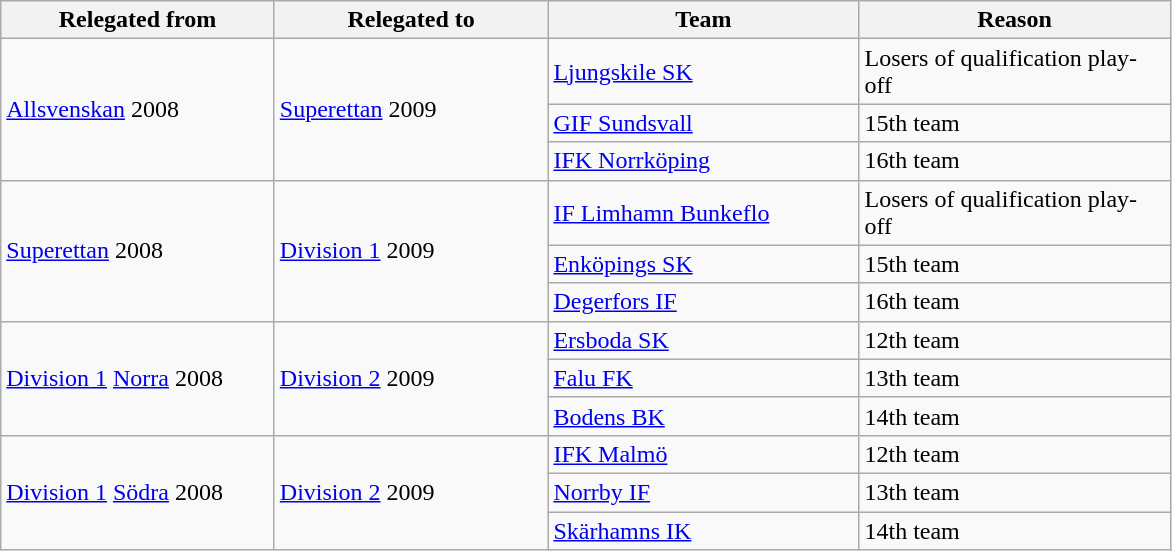<table class="wikitable" style="text-align: left;">
<tr>
<th style="width: 175px;">Relegated from</th>
<th style="width: 175px;">Relegated to</th>
<th style="width: 200px;">Team</th>
<th style="width: 200px;">Reason</th>
</tr>
<tr>
<td rowspan="3"><a href='#'>Allsvenskan</a> 2008</td>
<td rowspan="3"><a href='#'>Superettan</a> 2009</td>
<td><a href='#'>Ljungskile SK</a></td>
<td>Losers of qualification play-off</td>
</tr>
<tr>
<td><a href='#'>GIF Sundsvall</a></td>
<td>15th team</td>
</tr>
<tr>
<td><a href='#'>IFK Norrköping</a></td>
<td>16th team</td>
</tr>
<tr>
<td rowspan="3"><a href='#'>Superettan</a> 2008</td>
<td rowspan="3"><a href='#'>Division 1</a> 2009</td>
<td><a href='#'>IF Limhamn Bunkeflo</a></td>
<td>Losers of qualification play-off</td>
</tr>
<tr>
<td><a href='#'>Enköpings SK</a></td>
<td>15th team</td>
</tr>
<tr>
<td><a href='#'>Degerfors IF</a></td>
<td>16th team</td>
</tr>
<tr>
<td rowspan="3"><a href='#'>Division 1</a> <a href='#'>Norra</a> 2008</td>
<td rowspan="3"><a href='#'>Division 2</a> 2009</td>
<td><a href='#'>Ersboda SK</a></td>
<td>12th team</td>
</tr>
<tr>
<td><a href='#'>Falu FK</a></td>
<td>13th team</td>
</tr>
<tr>
<td><a href='#'>Bodens BK</a></td>
<td>14th team</td>
</tr>
<tr>
<td rowspan="3"><a href='#'>Division 1</a> <a href='#'>Södra</a> 2008</td>
<td rowspan="3"><a href='#'>Division 2</a> 2009</td>
<td><a href='#'>IFK Malmö</a></td>
<td>12th team</td>
</tr>
<tr>
<td><a href='#'>Norrby IF</a></td>
<td>13th team</td>
</tr>
<tr>
<td><a href='#'>Skärhamns IK</a></td>
<td>14th team</td>
</tr>
</table>
